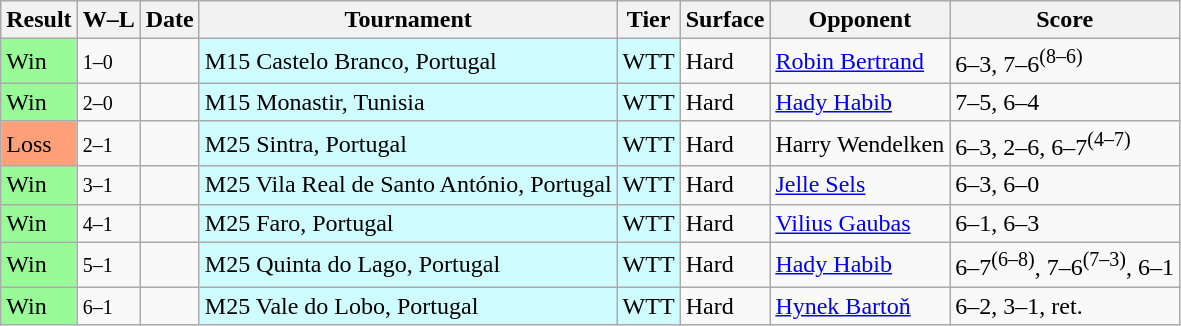<table class="sortable wikitable">
<tr>
<th>Result</th>
<th class="unsortable">W–L</th>
<th>Date</th>
<th>Tournament</th>
<th>Tier</th>
<th>Surface</th>
<th>Opponent</th>
<th class="unsortable">Score</th>
</tr>
<tr>
<td bgcolor=98FB98>Win</td>
<td><small>1–0</small></td>
<td></td>
<td style="background:#cffcff;">M15 Castelo Branco, Portugal</td>
<td style="background:#cffcff;">WTT</td>
<td>Hard</td>
<td> <a href='#'>Robin Bertrand</a></td>
<td>6–3, 7–6<sup>(8–6)</sup></td>
</tr>
<tr>
<td bgcolor=98FB98>Win</td>
<td><small>2–0</small></td>
<td></td>
<td style="background:#cffcff;">M15 Monastir, Tunisia</td>
<td style="background:#cffcff;">WTT</td>
<td>Hard</td>
<td> <a href='#'>Hady Habib</a></td>
<td>7–5, 6–4</td>
</tr>
<tr>
<td bgcolor=FFA07A>Loss</td>
<td><small>2–1</small></td>
<td></td>
<td style="background:#cffcff;">M25 Sintra, Portugal</td>
<td style="background:#cffcff;">WTT</td>
<td>Hard</td>
<td> Harry Wendelken</td>
<td>6–3, 2–6, 6–7<sup>(4–7)</sup></td>
</tr>
<tr>
<td bgcolor=98FB98>Win</td>
<td><small>3–1</small></td>
<td></td>
<td style="background:#cffcff;">M25 Vila Real de Santo António, Portugal</td>
<td style="background:#cffcff;">WTT</td>
<td>Hard</td>
<td> <a href='#'>Jelle Sels</a></td>
<td>6–3, 6–0</td>
</tr>
<tr>
<td bgcolor=98FB98>Win</td>
<td><small>4–1</small></td>
<td></td>
<td style="background:#cffcff;">M25 Faro, Portugal</td>
<td style="background:#cffcff;">WTT</td>
<td>Hard</td>
<td> <a href='#'>Vilius Gaubas</a></td>
<td>6–1, 6–3</td>
</tr>
<tr>
<td bgcolor=98FB98>Win</td>
<td><small>5–1</small></td>
<td></td>
<td style="background:#cffcff;">M25 Quinta do Lago, Portugal</td>
<td style="background:#cffcff;">WTT</td>
<td>Hard</td>
<td> <a href='#'>Hady Habib</a></td>
<td>6–7<sup>(6–8)</sup>, 7–6<sup>(7–3)</sup>, 6–1</td>
</tr>
<tr>
<td bgcolor=98FB98>Win</td>
<td><small>6–1</small></td>
<td></td>
<td style="background:#cffcff;">M25 Vale do Lobo, Portugal</td>
<td style="background:#cffcff;">WTT</td>
<td>Hard</td>
<td> <a href='#'>Hynek Bartoň</a></td>
<td>6–2, 3–1, ret.</td>
</tr>
</table>
